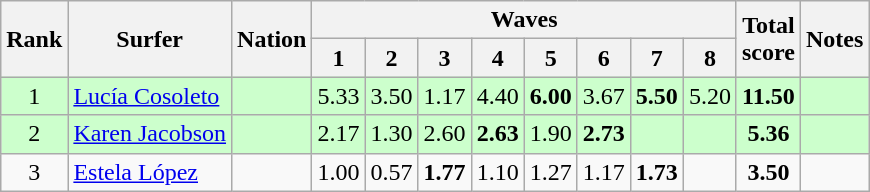<table class="wikitable sortable" style="text-align:center">
<tr>
<th rowspan=2>Rank</th>
<th rowspan=2>Surfer</th>
<th rowspan=2>Nation</th>
<th colspan=8>Waves</th>
<th rowspan=2>Total<br>score</th>
<th rowspan=2>Notes</th>
</tr>
<tr>
<th>1</th>
<th>2</th>
<th>3</th>
<th>4</th>
<th>5</th>
<th>6</th>
<th>7</th>
<th>8</th>
</tr>
<tr bgcolor=ccffcc>
<td>1</td>
<td align=left><a href='#'>Lucía Cosoleto</a></td>
<td align=left></td>
<td>5.33</td>
<td>3.50</td>
<td>1.17</td>
<td>4.40</td>
<td><strong>6.00</strong></td>
<td>3.67</td>
<td><strong>5.50</strong></td>
<td>5.20</td>
<td><strong>11.50</strong></td>
<td></td>
</tr>
<tr bgcolor=ccffcc>
<td>2</td>
<td align=left><a href='#'>Karen Jacobson</a></td>
<td align=left></td>
<td>2.17</td>
<td>1.30</td>
<td>2.60</td>
<td><strong>2.63</strong></td>
<td>1.90</td>
<td><strong>2.73</strong></td>
<td></td>
<td></td>
<td><strong>5.36</strong></td>
<td></td>
</tr>
<tr>
<td>3</td>
<td align=left><a href='#'>Estela López</a></td>
<td align=left></td>
<td>1.00</td>
<td>0.57</td>
<td><strong>1.77</strong></td>
<td>1.10</td>
<td>1.27</td>
<td>1.17</td>
<td><strong>1.73</strong></td>
<td></td>
<td><strong>3.50</strong></td>
<td></td>
</tr>
</table>
